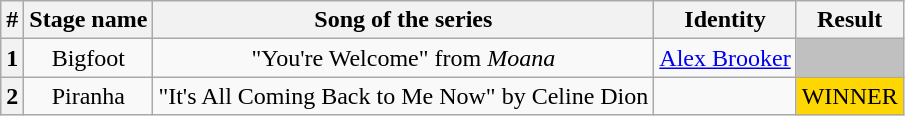<table class="wikitable plainrowheaders" style="text-align: center;">
<tr>
<th>#</th>
<th>Stage name</th>
<th>Song of the series</th>
<th>Identity</th>
<th>Result</th>
</tr>
<tr>
<th>1</th>
<td>Bigfoot</td>
<td>"You're Welcome" from <em>Moana</em></td>
<td><a href='#'>Alex Brooker</a></td>
<td bgcolor=silver></td>
</tr>
<tr>
<th>2</th>
<td>Piranha</td>
<td>"It's All Coming Back to Me Now" by Celine Dion</td>
<td></td>
<td bgcolor=gold>WINNER</td>
</tr>
</table>
